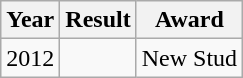<table class="wikitable">
<tr>
<th>Year</th>
<th>Result</th>
<th>Award</th>
</tr>
<tr>
<td>2012</td>
<td></td>
<td>New Stud</td>
</tr>
</table>
